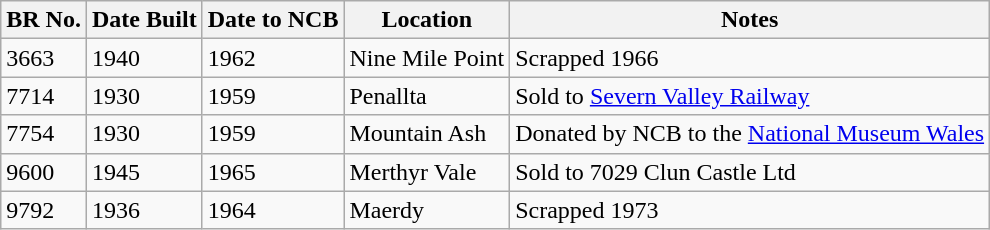<table class="wikitable sortable" summary = "Details of NCB 5700s in a table of five and five rows in ascending order of BR number.">
<tr>
<th>BR No.</th>
<th>Date Built</th>
<th>Date to NCB</th>
<th>Location</th>
<th>Notes</th>
</tr>
<tr>
<td>3663</td>
<td>1940</td>
<td>1962</td>
<td>Nine Mile Point</td>
<td>Scrapped 1966</td>
</tr>
<tr>
<td>7714</td>
<td>1930</td>
<td>1959</td>
<td>Penallta</td>
<td>Sold to <a href='#'>Severn Valley Railway</a></td>
</tr>
<tr>
<td>7754</td>
<td>1930</td>
<td>1959</td>
<td>Mountain Ash</td>
<td>Donated by NCB to the <a href='#'>National Museum Wales</a></td>
</tr>
<tr>
<td>9600</td>
<td>1945</td>
<td>1965</td>
<td>Merthyr Vale</td>
<td>Sold to 7029 Clun Castle Ltd</td>
</tr>
<tr>
<td>9792</td>
<td>1936</td>
<td>1964</td>
<td>Maerdy</td>
<td>Scrapped 1973</td>
</tr>
</table>
